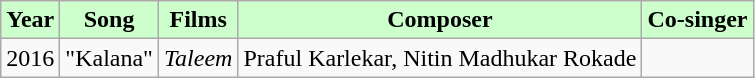<table class="wikitable sortable">
<tr style="background:#cfc; text-align:center;">
<td><strong>Year</strong></td>
<td><strong>Song</strong></td>
<td><strong>Films</strong></td>
<td><strong>Composer</strong></td>
<td><strong>Co-singer</strong></td>
</tr>
<tr>
<td>2016</td>
<td>"Kalana"</td>
<td><em>Taleem</em></td>
<td>Praful Karlekar, Nitin Madhukar Rokade</td>
<td></td>
</tr>
</table>
